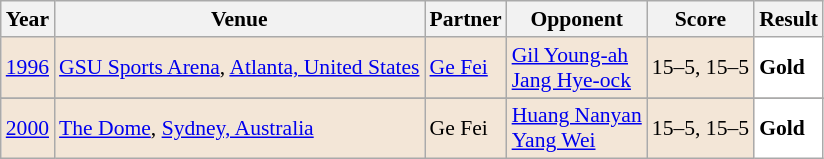<table class="sortable wikitable" style="font-size: 90%;">
<tr>
<th>Year</th>
<th>Venue</th>
<th>Partner</th>
<th>Opponent</th>
<th>Score</th>
<th>Result</th>
</tr>
<tr style="background:#F3E6D7">
<td align="center"><a href='#'>1996</a></td>
<td align="left"><a href='#'>GSU Sports Arena</a>, <a href='#'>Atlanta, United States</a></td>
<td align="left"> <a href='#'>Ge Fei</a></td>
<td align="left"> <a href='#'>Gil Young-ah</a> <br>  <a href='#'>Jang Hye-ock</a></td>
<td align="left">15–5, 15–5</td>
<td style="text-align:left; background:white"> <strong>Gold</strong></td>
</tr>
<tr>
</tr>
<tr style="background:#F3E6D7">
<td align="center"><a href='#'>2000</a></td>
<td align="left"><a href='#'>The Dome</a>, <a href='#'>Sydney, Australia</a></td>
<td align="left"> Ge Fei</td>
<td align="left"> <a href='#'>Huang Nanyan</a> <br>  <a href='#'>Yang Wei</a></td>
<td align="left">15–5, 15–5</td>
<td style="text-align:left; background:white"> <strong>Gold</strong></td>
</tr>
</table>
